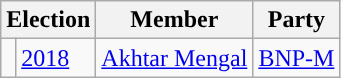<table class="wikitable">
<tr>
<th colspan="2">Election</th>
<th>Member</th>
<th>Party</th>
</tr>
<tr>
<td style="background-color: "></td>
<td><a href='#'>2018</a></td>
<td><a href='#'>Akhtar Mengal</a></td>
<td><a href='#'>BNP-M</a></td>
</tr>
</table>
